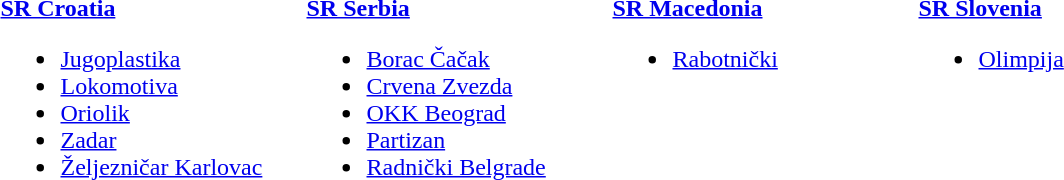<table>
<tr>
<td style="width:200px; vertical-align:top;"><br><strong> <a href='#'>SR Croatia</a></strong><ul><li><a href='#'>Jugoplastika</a></li><li><a href='#'>Lokomotiva</a></li><li><a href='#'>Oriolik</a></li><li><a href='#'>Zadar</a></li><li><a href='#'>Željezničar Karlovac</a></li></ul></td>
<td style="width:200px; vertical-align:top;"><br><strong> <a href='#'>SR Serbia</a></strong><ul><li><a href='#'>Borac Čačak</a></li><li><a href='#'>Crvena Zvezda</a></li><li><a href='#'>OKK Beograd</a></li><li><a href='#'>Partizan</a></li><li><a href='#'>Radnički Belgrade</a></li></ul></td>
<td style="width:200px; vertical-align:top;"><br><strong> <a href='#'>SR Macedonia</a></strong><ul><li><a href='#'>Rabotnički</a></li></ul></td>
<td style="width:200px; vertical-align:top;"><br><strong> <a href='#'>SR Slovenia</a></strong><ul><li><a href='#'>Olimpija</a></li></ul></td>
</tr>
</table>
